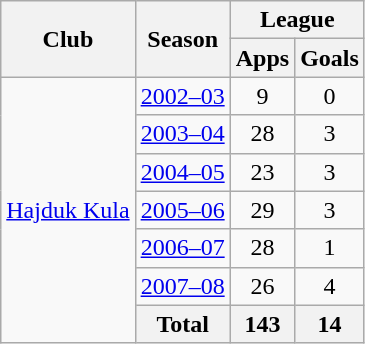<table class="wikitable" style="text-align:center">
<tr>
<th rowspan="2">Club</th>
<th rowspan="2">Season</th>
<th colspan="2">League</th>
</tr>
<tr>
<th>Apps</th>
<th>Goals</th>
</tr>
<tr>
<td rowspan="7"><a href='#'>Hajduk Kula</a></td>
<td><a href='#'>2002–03</a></td>
<td>9</td>
<td>0</td>
</tr>
<tr>
<td><a href='#'>2003–04</a></td>
<td>28</td>
<td>3</td>
</tr>
<tr>
<td><a href='#'>2004–05</a></td>
<td>23</td>
<td>3</td>
</tr>
<tr>
<td><a href='#'>2005–06</a></td>
<td>29</td>
<td>3</td>
</tr>
<tr>
<td><a href='#'>2006–07</a></td>
<td>28</td>
<td>1</td>
</tr>
<tr>
<td><a href='#'>2007–08</a></td>
<td>26</td>
<td>4</td>
</tr>
<tr>
<th>Total</th>
<th>143</th>
<th>14</th>
</tr>
</table>
